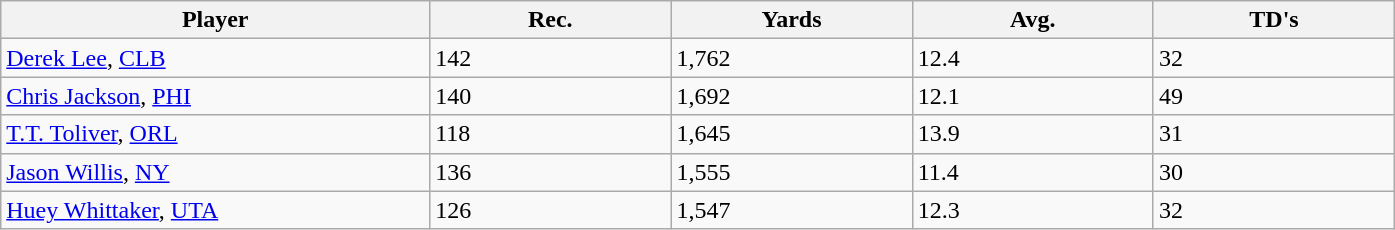<table class="wikitable sortable">
<tr>
<th bgcolor="#DDDDFF" width="16%">Player</th>
<th bgcolor="#DDDDFF" width="9%">Rec.</th>
<th bgcolor="#DDDDFF" width="9%">Yards</th>
<th bgcolor="#DDDDFF" width="9%">Avg.</th>
<th bgcolor="#DDDDFF" width="9%">TD's</th>
</tr>
<tr>
<td><a href='#'>Derek Lee</a>, <a href='#'>CLB</a></td>
<td>142</td>
<td>1,762</td>
<td>12.4</td>
<td>32</td>
</tr>
<tr>
<td><a href='#'>Chris Jackson</a>, <a href='#'>PHI</a></td>
<td>140</td>
<td>1,692</td>
<td>12.1</td>
<td>49</td>
</tr>
<tr>
<td><a href='#'>T.T. Toliver</a>, <a href='#'>ORL</a></td>
<td>118</td>
<td>1,645</td>
<td>13.9</td>
<td>31</td>
</tr>
<tr>
<td><a href='#'>Jason Willis</a>, <a href='#'>NY</a></td>
<td>136</td>
<td>1,555</td>
<td>11.4</td>
<td>30</td>
</tr>
<tr>
<td><a href='#'>Huey Whittaker</a>, <a href='#'>UTA</a></td>
<td>126</td>
<td>1,547</td>
<td>12.3</td>
<td>32</td>
</tr>
</table>
